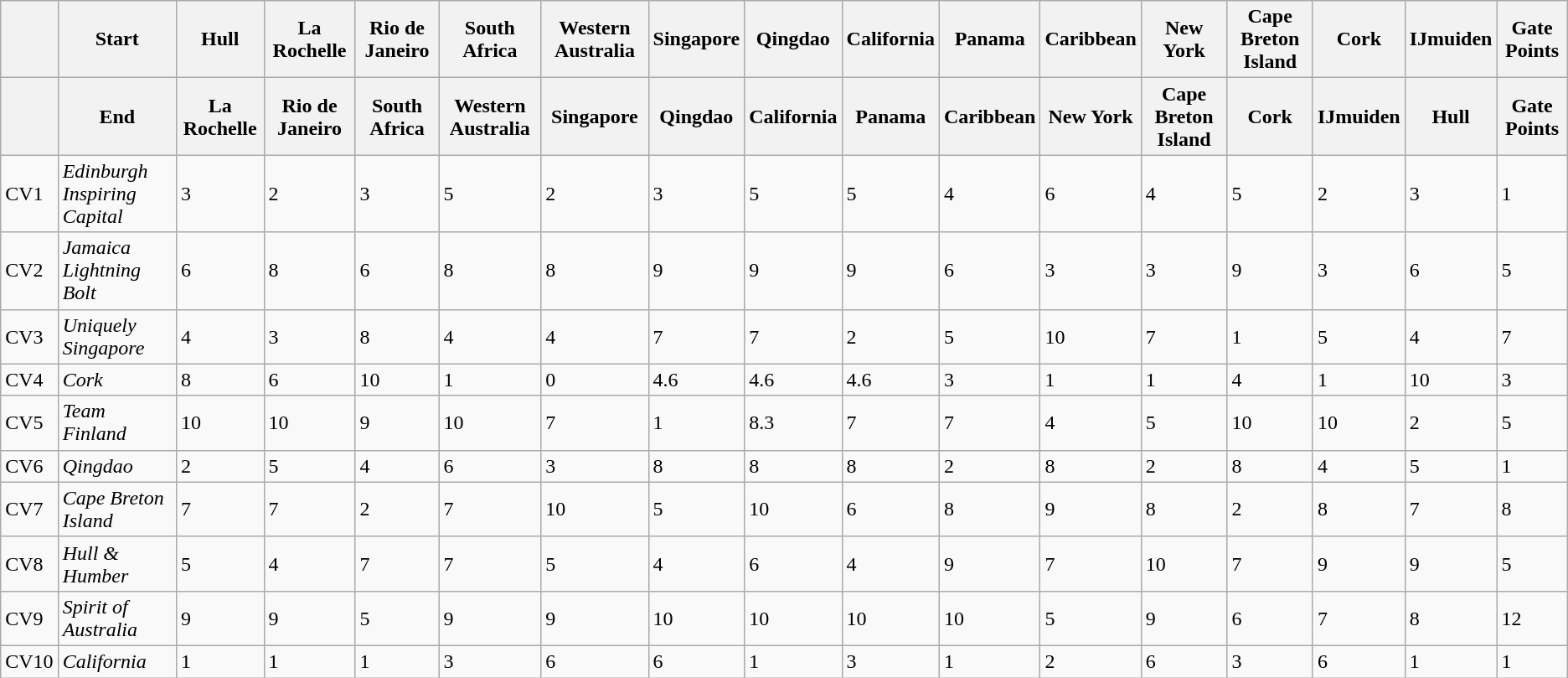<table class="wikitable">
<tr>
<th></th>
<th>Start</th>
<th>Hull</th>
<th>La Rochelle</th>
<th>Rio de Janeiro</th>
<th>South Africa</th>
<th>Western Australia</th>
<th>Singapore</th>
<th>Qingdao</th>
<th>California</th>
<th>Panama</th>
<th>Caribbean</th>
<th>New York</th>
<th>Cape Breton Island</th>
<th>Cork</th>
<th>IJmuiden</th>
<th>Gate Points</th>
</tr>
<tr>
<th></th>
<th>End</th>
<th>La Rochelle</th>
<th>Rio de Janeiro</th>
<th>South Africa</th>
<th>Western Australia</th>
<th>Singapore</th>
<th>Qingdao</th>
<th>California</th>
<th>Panama</th>
<th>Caribbean</th>
<th>New York</th>
<th>Cape Breton Island</th>
<th>Cork</th>
<th>IJmuiden</th>
<th>Hull</th>
<th>Gate Points</th>
</tr>
<tr>
<td>CV1</td>
<td><em>Edinburgh Inspiring Capital</em></td>
<td>3</td>
<td>2</td>
<td>3</td>
<td>5</td>
<td>2</td>
<td>3</td>
<td>5</td>
<td>5</td>
<td>4</td>
<td>6</td>
<td>4</td>
<td>5</td>
<td>2</td>
<td>3</td>
<td>1</td>
</tr>
<tr>
<td>CV2</td>
<td><em>Jamaica Lightning Bolt</em></td>
<td>6</td>
<td>8</td>
<td>6</td>
<td>8</td>
<td>8</td>
<td>9</td>
<td>9</td>
<td>9</td>
<td>6</td>
<td>3</td>
<td>3</td>
<td>9</td>
<td>3</td>
<td>6</td>
<td>5</td>
</tr>
<tr>
<td>CV3</td>
<td><em>Uniquely Singapore</em></td>
<td>4</td>
<td>3</td>
<td>8</td>
<td>4</td>
<td>4</td>
<td>7</td>
<td>7</td>
<td>2</td>
<td>5</td>
<td>10</td>
<td>7</td>
<td>1</td>
<td>5</td>
<td>4</td>
<td>7</td>
</tr>
<tr>
<td>CV4</td>
<td><em>Cork</em></td>
<td>8</td>
<td>6</td>
<td>10</td>
<td>1</td>
<td>0</td>
<td>4.6</td>
<td>4.6</td>
<td>4.6</td>
<td>3</td>
<td>1</td>
<td>1</td>
<td>4</td>
<td>1</td>
<td>10</td>
<td>3</td>
</tr>
<tr>
<td>CV5</td>
<td><em>Team Finland</em></td>
<td>10</td>
<td>10</td>
<td>9</td>
<td>10</td>
<td>7</td>
<td>1</td>
<td>8.3</td>
<td>7</td>
<td>7</td>
<td>4</td>
<td>5</td>
<td>10</td>
<td>10</td>
<td>2</td>
<td>5</td>
</tr>
<tr>
<td>CV6</td>
<td><em>Qingdao</em></td>
<td>2</td>
<td>5</td>
<td>4</td>
<td>6</td>
<td>3</td>
<td>8</td>
<td>8</td>
<td>8</td>
<td>2</td>
<td>8</td>
<td>2</td>
<td>8</td>
<td>4</td>
<td>5</td>
<td>1</td>
</tr>
<tr>
<td>CV7</td>
<td><em>Cape Breton Island</em></td>
<td>7</td>
<td>7</td>
<td>2</td>
<td>7</td>
<td>10</td>
<td>5</td>
<td>10</td>
<td>6</td>
<td>8</td>
<td>9</td>
<td>8</td>
<td>2</td>
<td>8</td>
<td>7</td>
<td>8</td>
</tr>
<tr>
<td>CV8</td>
<td><em>Hull & Humber</em></td>
<td>5</td>
<td>4</td>
<td>7</td>
<td>7</td>
<td>5</td>
<td>4</td>
<td>6</td>
<td>4</td>
<td>9</td>
<td>7</td>
<td>10</td>
<td>7</td>
<td>9</td>
<td>9</td>
<td>5</td>
</tr>
<tr>
<td>CV9</td>
<td><em>Spirit of Australia</em></td>
<td>9</td>
<td>9</td>
<td>5</td>
<td>9</td>
<td>9</td>
<td>10</td>
<td>10</td>
<td>10</td>
<td>10</td>
<td>5</td>
<td>9</td>
<td>6</td>
<td>7</td>
<td>8</td>
<td>12</td>
</tr>
<tr>
<td>CV10</td>
<td><em>California</em></td>
<td>1</td>
<td>1</td>
<td>1</td>
<td>3</td>
<td>6</td>
<td>6</td>
<td>1</td>
<td>3</td>
<td>1</td>
<td>2</td>
<td>6</td>
<td>3</td>
<td>6</td>
<td>1</td>
<td>1</td>
</tr>
</table>
